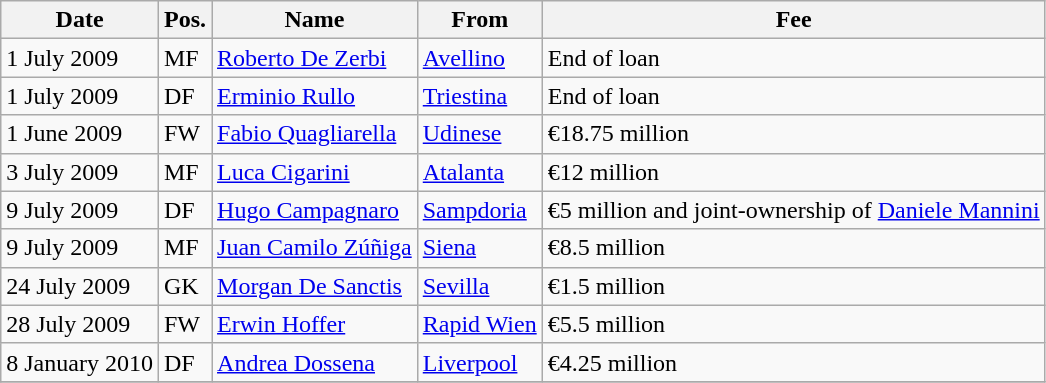<table class="wikitable">
<tr>
<th>Date</th>
<th>Pos.</th>
<th>Name</th>
<th>From</th>
<th>Fee</th>
</tr>
<tr>
<td>1 July 2009</td>
<td>MF</td>
<td> <a href='#'>Roberto De Zerbi</a></td>
<td> <a href='#'>Avellino</a></td>
<td>End of loan</td>
</tr>
<tr>
<td>1 July 2009</td>
<td>DF</td>
<td> <a href='#'>Erminio Rullo</a></td>
<td> <a href='#'>Triestina</a></td>
<td>End of loan</td>
</tr>
<tr>
<td>1 June 2009</td>
<td>FW</td>
<td> <a href='#'>Fabio Quagliarella</a></td>
<td> <a href='#'>Udinese</a></td>
<td>€18.75 million</td>
</tr>
<tr>
<td>3 July 2009</td>
<td>MF</td>
<td> <a href='#'>Luca Cigarini</a></td>
<td> <a href='#'>Atalanta</a></td>
<td>€12 million</td>
</tr>
<tr>
<td>9 July 2009</td>
<td>DF</td>
<td> <a href='#'>Hugo Campagnaro</a></td>
<td> <a href='#'>Sampdoria</a></td>
<td>€5 million and joint-ownership of <a href='#'>Daniele Mannini</a></td>
</tr>
<tr>
<td>9 July 2009</td>
<td>MF</td>
<td> <a href='#'>Juan Camilo Zúñiga</a></td>
<td> <a href='#'>Siena</a></td>
<td>€8.5 million</td>
</tr>
<tr>
<td>24 July 2009</td>
<td>GK</td>
<td> <a href='#'>Morgan De Sanctis</a></td>
<td> <a href='#'>Sevilla</a></td>
<td>€1.5 million</td>
</tr>
<tr>
<td>28 July 2009</td>
<td>FW</td>
<td> <a href='#'>Erwin Hoffer</a></td>
<td> <a href='#'>Rapid Wien</a></td>
<td>€5.5 million</td>
</tr>
<tr>
<td>8 January 2010</td>
<td>DF</td>
<td> <a href='#'>Andrea Dossena</a></td>
<td> <a href='#'>Liverpool</a></td>
<td>€4.25 million</td>
</tr>
<tr>
</tr>
</table>
